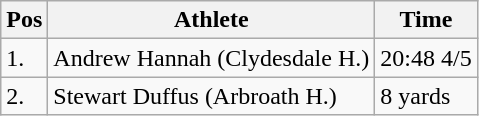<table class="wikitable">
<tr>
<th>Pos</th>
<th>Athlete</th>
<th>Time</th>
</tr>
<tr>
<td>1.</td>
<td>Andrew Hannah (Clydesdale H.)</td>
<td>20:48 4/5</td>
</tr>
<tr>
<td>2.</td>
<td>Stewart Duffus (Arbroath H.)</td>
<td>8 yards</td>
</tr>
</table>
